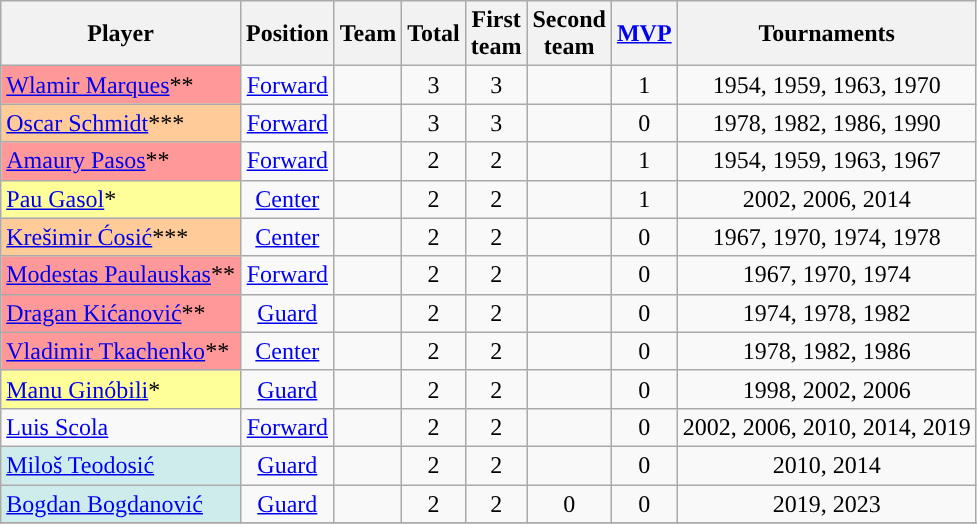<table class="wikitable sortable">
<tr>
<th>Player</th>
<th>Position</th>
<th>Team</th>
<th>Total</th>
<th>First <br> team</th>
<th>Second <br> team</th>
<th><a href='#'>MVP</a></th>
<th>Tournaments</th>
</tr>
<tr>
<td style="background-color:#FF9999; align=left"><a href='#'>Wlamir Marques</a>**</td>
<td align="center"><a href='#'>Forward</a></td>
<td align="center"></td>
<td align="center">3</td>
<td align="center">3</td>
<td></td>
<td align="center">1</td>
<td align="center">1954, 1959, 1963, 1970</td>
</tr>
<tr>
<td style="background-color:#FFCC99; align=left"><a href='#'>Oscar Schmidt</a>***</td>
<td align="center"><a href='#'>Forward</a></td>
<td align="center"></td>
<td align="center">3</td>
<td align="center">3</td>
<td></td>
<td align="center">0</td>
<td align="center">1978, 1982, 1986, 1990</td>
</tr>
<tr>
<td style="background-color:#FF9999; align=left"><a href='#'>Amaury Pasos</a>**</td>
<td align="center"><a href='#'>Forward</a></td>
<td align="center"></td>
<td align="center">2</td>
<td align="center">2</td>
<td></td>
<td align="center">1</td>
<td align="center">1954, 1959, 1963, 1967</td>
</tr>
<tr>
<td style="background-color:#FFFF99; align=left"><a href='#'>Pau Gasol</a>*</td>
<td align="center"><a href='#'>Center</a></td>
<td align="center"></td>
<td align="center">2</td>
<td align="center">2</td>
<td></td>
<td align="center">1</td>
<td align="center">2002, 2006, 2014</td>
</tr>
<tr>
<td style="background-color:#FFCC99; align=left"><a href='#'>Krešimir Ćosić</a>***</td>
<td align="center"><a href='#'>Center</a></td>
<td align="center"></td>
<td align="center">2</td>
<td align="center">2</td>
<td></td>
<td align="center">0</td>
<td align="center">1967, 1970, 1974, 1978</td>
</tr>
<tr>
<td style="background-color:#FF9999; align=left"><a href='#'>Modestas Paulauskas</a>**</td>
<td align="center"><a href='#'>Forward</a></td>
<td align="center"></td>
<td align="center">2</td>
<td align="center">2</td>
<td></td>
<td align="center">0</td>
<td align="center">1967, 1970, 1974</td>
</tr>
<tr>
<td style="background-color:#FF9999; align=left"><a href='#'>Dragan Kićanović</a>**</td>
<td align="center"><a href='#'>Guard</a></td>
<td align="center"></td>
<td align="center">2</td>
<td align="center">2</td>
<td></td>
<td align="center">0</td>
<td align="center">1974, 1978, 1982</td>
</tr>
<tr>
<td style="background-color:#FF9999; align=left"><a href='#'>Vladimir Tkachenko</a>**</td>
<td align="center"><a href='#'>Center</a></td>
<td align="center"></td>
<td align="center">2</td>
<td align="center">2</td>
<td></td>
<td align="center">0</td>
<td align="center">1978, 1982, 1986</td>
</tr>
<tr>
<td style="background-color:#FFFF99; align=left"><a href='#'>Manu Ginóbili</a>*</td>
<td align="center"><a href='#'>Guard</a></td>
<td align="center"></td>
<td align="center">2</td>
<td align="center">2</td>
<td></td>
<td align="center">0</td>
<td align="center">1998, 2002, 2006</td>
</tr>
<tr>
<td align=left><a href='#'>Luis Scola</a></td>
<td align="center"><a href='#'>Forward</a></td>
<td align="center"></td>
<td align="center">2</td>
<td align="center">2</td>
<td></td>
<td align="center">0</td>
<td align="center">2002, 2006, 2010, 2014, 2019</td>
</tr>
<tr>
<td style="background-color:#CFECEC; align=left"><a href='#'>Miloš Teodosić</a></td>
<td align="center"><a href='#'>Guard</a></td>
<td align="center"></td>
<td align="center">2</td>
<td align="center">2</td>
<td></td>
<td align="center">0</td>
<td align="center">2010, 2014</td>
</tr>
<tr>
<td style="background-color:#CFECEC; align=left"><a href='#'>Bogdan Bogdanović</a></td>
<td align="center"><a href='#'>Guard</a></td>
<td align="center"></td>
<td align="center">2</td>
<td align="center">2</td>
<td align="center">0</td>
<td align="center">0</td>
<td align="center">2019, 2023</td>
</tr>
<tr>
</tr>
</table>
